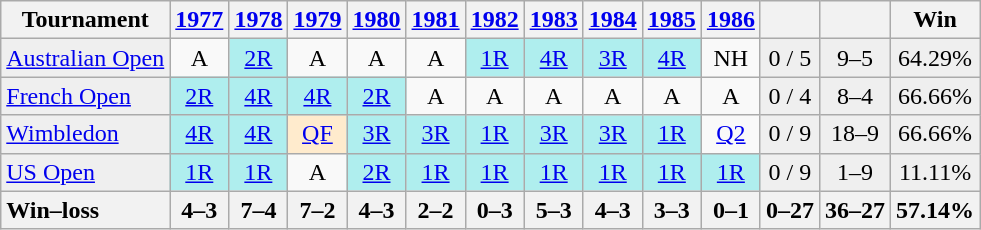<table class="wikitable" style="text-align:center;">
<tr>
<th>Tournament</th>
<th><a href='#'>1977</a></th>
<th><a href='#'>1978</a></th>
<th><a href='#'>1979</a></th>
<th><a href='#'>1980</a></th>
<th><a href='#'>1981</a></th>
<th><a href='#'>1982</a></th>
<th><a href='#'>1983</a></th>
<th><a href='#'>1984</a></th>
<th><a href='#'>1985</a></th>
<th><a href='#'>1986</a></th>
<th></th>
<th></th>
<th>Win</th>
</tr>
<tr>
<td style="background:#efefef; text-align:left;"><a href='#'>Australian Open</a></td>
<td>A</td>
<td style="background:PaleTurquoise;"><a href='#'>2R</a></td>
<td>A</td>
<td>A</td>
<td>A</td>
<td style="background:PaleTurquoise;"><a href='#'>1R</a></td>
<td style="background:PaleTurquoise;"><a href='#'>4R</a></td>
<td style="background:PaleTurquoise;"><a href='#'>3R</a></td>
<td style="background:PaleTurquoise;"><a href='#'>4R</a></td>
<td>NH</td>
<td style="background:#efefef;">0 / 5</td>
<td style="background:#efefef;">9–5</td>
<td style="background:#efefef;">64.29%</td>
</tr>
<tr>
<td style="background:#efefef; text-align:left;"><a href='#'>French Open</a></td>
<td style="background:PaleTurquoise;"><a href='#'>2R</a></td>
<td style="background:PaleTurquoise;"><a href='#'>4R</a></td>
<td style="background:PaleTurquoise;"><a href='#'>4R</a></td>
<td style="background:PaleTurquoise;"><a href='#'>2R</a></td>
<td>A</td>
<td>A</td>
<td>A</td>
<td>A</td>
<td>A</td>
<td>A</td>
<td style="background:#efefef;">0 / 4</td>
<td style="background:#efefef;">8–4</td>
<td style="background:#efefef;">66.66%</td>
</tr>
<tr>
<td style="background:#efefef; text-align:left;"><a href='#'>Wimbledon</a></td>
<td style="background:PaleTurquoise;"><a href='#'>4R</a></td>
<td style="background:PaleTurquoise;"><a href='#'>4R</a></td>
<td style="background:BlanchedAlmond;"><a href='#'>QF</a></td>
<td style="background:PaleTurquoise;"><a href='#'>3R</a></td>
<td style="background:PaleTurquoise;"><a href='#'>3R</a></td>
<td style="background:PaleTurquoise;"><a href='#'>1R</a></td>
<td style="background:PaleTurquoise;"><a href='#'>3R</a></td>
<td style="background:PaleTurquoise;"><a href='#'>3R</a></td>
<td style="background:PaleTurquoise;"><a href='#'>1R</a></td>
<td><a href='#'>Q2</a></td>
<td style="background:#efefef;">0 / 9</td>
<td style="background:#efefef;">18–9</td>
<td style="background:#efefef;">66.66%</td>
</tr>
<tr>
<td style="background:#efefef; text-align:left;"><a href='#'>US Open</a></td>
<td style="background:PaleTurquoise;"><a href='#'>1R</a></td>
<td style="background:PaleTurquoise;"><a href='#'>1R</a></td>
<td>A</td>
<td style="background:PaleTurquoise;"><a href='#'>2R</a></td>
<td style="background:PaleTurquoise;"><a href='#'>1R</a></td>
<td style="background:PaleTurquoise;"><a href='#'>1R</a></td>
<td style="background:PaleTurquoise;"><a href='#'>1R</a></td>
<td style="background:PaleTurquoise;"><a href='#'>1R</a></td>
<td style="background:PaleTurquoise;"><a href='#'>1R</a></td>
<td style="background:PaleTurquoise;"><a href='#'>1R</a></td>
<td style="background:#efefef;">0 / 9</td>
<td style="background:#efefef;">1–9</td>
<td style="background:#efefef;">11.11%</td>
</tr>
<tr>
<th style=text-align:left>Win–loss</th>
<th>4–3</th>
<th>7–4</th>
<th>7–2</th>
<th>4–3</th>
<th>2–2</th>
<th>0–3</th>
<th>5–3</th>
<th>4–3</th>
<th>3–3</th>
<th>0–1</th>
<th>0–27</th>
<th>36–27</th>
<th>57.14%</th>
</tr>
</table>
